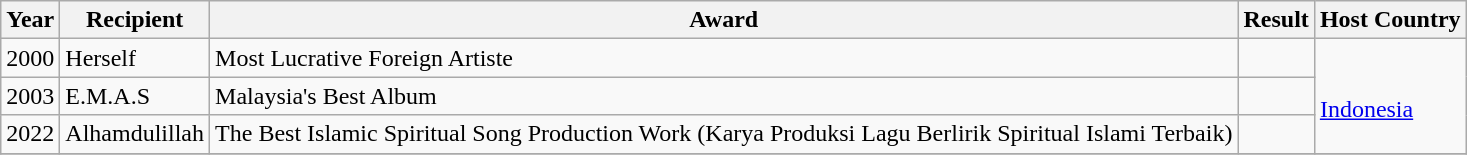<table class="wikitable">
<tr>
<th>Year</th>
<th>Recipient</th>
<th>Award</th>
<th>Result</th>
<th>Host Country</th>
</tr>
<tr>
<td rowspan="1">2000</td>
<td rowspan="1">Herself</td>
<td rowspan="1">Most Lucrative Foreign Artiste</td>
<td></td>
<td rowspan="3"> <br> <a href='#'>Indonesia</a></td>
</tr>
<tr>
<td rowspan="1">2003</td>
<td rowspan="1">E.M.A.S</td>
<td rowspan="1">Malaysia's Best Album</td>
<td></td>
</tr>
<tr>
<td rowspan="1">2022</td>
<td rowspan="1">Alhamdulillah</td>
<td rowspan="1">The Best Islamic Spiritual Song Production Work (Karya Produksi Lagu Berlirik Spiritual Islami Terbaik)</td>
<td></td>
</tr>
<tr>
</tr>
</table>
